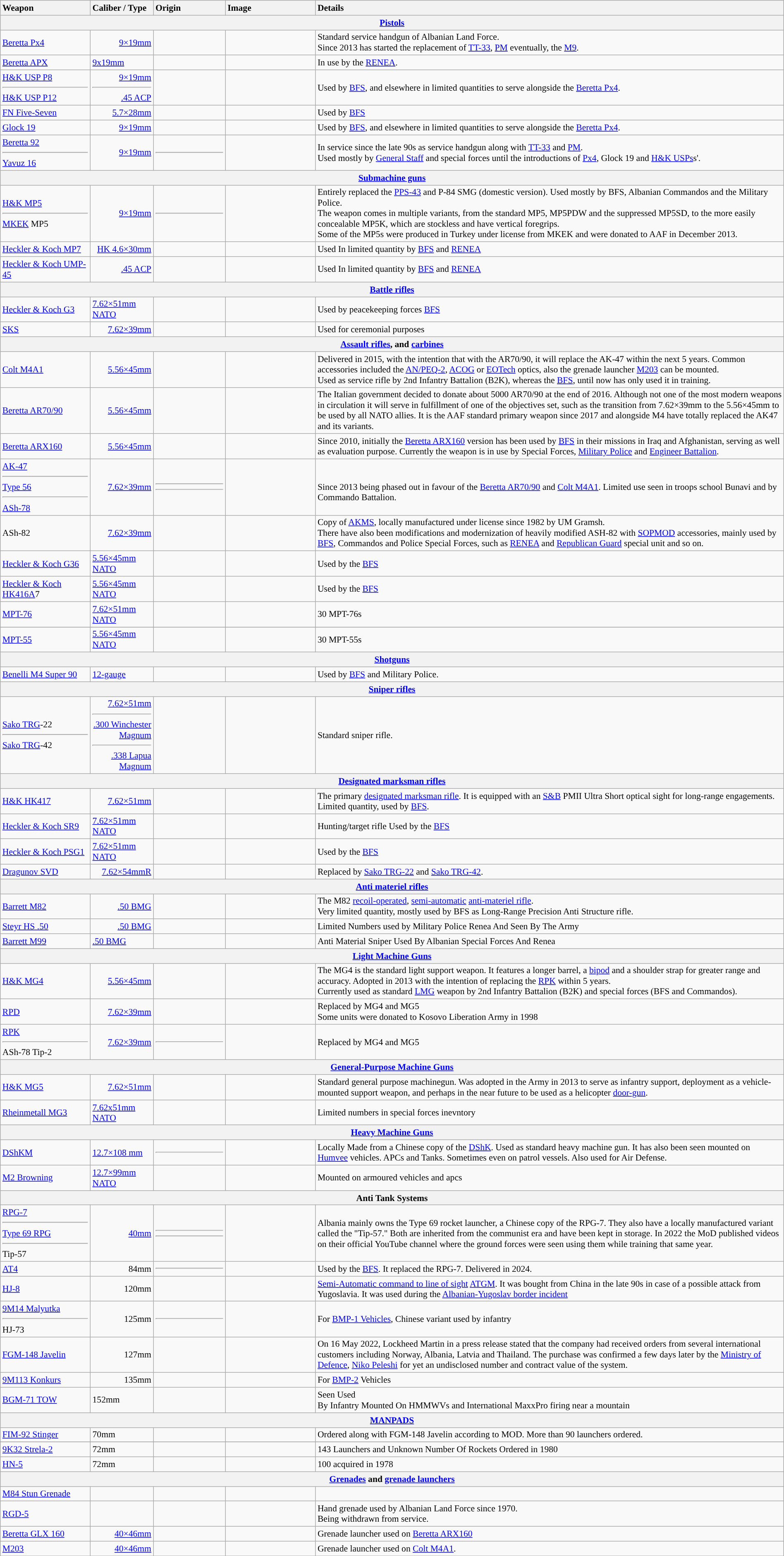<table class="wikitable" style="margin:auto; font-size:90%; width:100%;">
<tr>
<th style="text-align:left; width:10%;">Weapon</th>
<th style="text-align:left; width:7%;">Caliber / Type</th>
<th style="text-align:left; width:8%;">Origin</th>
<th style="text-align:left; width:10%;">Image</th>
<th style="text-align:left; width:52%;">Details</th>
</tr>
<tr>
<th style="align: center;" colspan="5"><a href='#'>Pistols</a></th>
</tr>
<tr>
<td><a href='#'>Beretta Px4</a></td>
<td align=right><a href='#'>9×19mm</a></td>
<td></td>
<td align=center></td>
<td>Standard service handgun of Albanian Land Force. <br> Since 2013 has started the replacement of <a href='#'>TT-33</a>, <a href='#'>PM</a> eventually, the <a href='#'>M9</a>.</td>
</tr>
<tr>
<td><a href='#'>Beretta APX</a></td>
<td><a href='#'>9x19mm</a></td>
<td></td>
<td></td>
<td>In use by the <a href='#'>RENEA</a>. </td>
</tr>
<tr>
<td><a href='#'>H&K USP P8</a> <hr> <a href='#'>H&K USP P12</a></td>
<td align=right><a href='#'>9×19mm</a> <hr> <a href='#'>.45 ACP</a></td>
<td></td>
<td align=center></td>
<td>Used by <a href='#'>BFS</a>, and elsewhere in limited quantities to serve alongside the <a href='#'>Beretta Px4</a>.</td>
</tr>
<tr>
<td><a href='#'>FN Five-Seven</a></td>
<td align=right><a href='#'>5.7×28mm</a></td>
<td></td>
<td align=center></td>
<td>Used by <a href='#'>BFS</a></td>
</tr>
<tr>
<td><a href='#'>Glock 19</a></td>
<td align=right><a href='#'>9×19mm</a></td>
<td></td>
<td align=center></td>
<td>Used by <a href='#'>BFS</a>, and elsewhere in limited quantities to serve alongside the <a href='#'>Beretta Px4</a>.</td>
</tr>
<tr>
<td><a href='#'>Beretta 92</a> <hr> <a href='#'>Yavuz 16</a></td>
<td align=right><a href='#'>9×19mm</a></td>
<td> <hr> </td>
<td align=center></td>
<td>In service since the late 90s as service handgun along with <a href='#'>TT-33</a> and <a href='#'>PM</a>. <br> Used mostly by <a href='#'>General Staff</a> and special forces until the introductions of <a href='#'>Px4</a>, Glock 19 and <a href='#'>H&K USPs</a>s'.</td>
</tr>
<tr>
<th style="align: center;" colspan="5"><a href='#'>Submachine guns</a></th>
</tr>
<tr>
<td><a href='#'>H&K MP5</a> <hr> <a href='#'>MKEK</a> MP5</td>
<td align=right><a href='#'>9×19mm</a></td>
<td> <hr> </td>
<td align=center></td>
<td>Entirely replaced the <a href='#'>PPS-43</a> and P-84 SMG (domestic version). Used mostly by BFS, Albanian Commandos and the Military Police. <br> The weapon comes in multiple variants, from the standard MP5, MP5PDW and the suppressed MP5SD, to the more easily concealable MP5K, which are stockless and have vertical foregrips. <br> Some of the MP5s were produced in Turkey under license from MKEK and were donated to AAF in December 2013.</td>
</tr>
<tr>
<td><a href='#'>Heckler & Koch MP7</a></td>
<td align=right><a href='#'>HK 4.6×30mm</a></td>
<td></td>
<td align=center></td>
<td>Used In limited quantity by <a href='#'>BFS</a> and <a href='#'>RENEA</a></td>
</tr>
<tr>
<td><a href='#'>Heckler & Koch UMP-45</a></td>
<td align=right><a href='#'>.45 ACP</a></td>
<td></td>
<td align=center></td>
<td>Used In limited quantity by <a href='#'>BFS</a> and <a href='#'>RENEA</a></td>
</tr>
<tr>
<th style="align: center;" colspan="5"><a href='#'>Battle rifles</a></th>
</tr>
<tr>
<td><a href='#'>Heckler & Koch G3</a></td>
<td><a href='#'>7.62×51mm NATO</a></td>
<td></td>
<td></td>
<td>Used by peacekeeping forces <a href='#'>BFS</a></td>
</tr>
<tr>
<td><a href='#'>SKS</a></td>
<td align=right><a href='#'>7.62×39mm</a></td>
<td></td>
<td align=center></td>
<td>Used for ceremonial purposes</td>
</tr>
<tr>
<th style="align: center;" colspan="5"><a href='#'>Assault rifles</a>, and <a href='#'>carbines</a></th>
</tr>
<tr>
<td><a href='#'>Colt M4A1</a></td>
<td align="right"><a href='#'>5.56×45mm</a></td>
<td></td>
<td align="center"></td>
<td>Delivered in 2015, with the intention that with the AR70/90, it will replace the AK-47 within the next 5 years. Common accessories included the <a href='#'>AN/PEQ-2</a>, <a href='#'>ACOG</a> or <a href='#'>EOTech</a> optics, also the grenade launcher <a href='#'>M203</a> can be mounted. <br> Used as service rifle by 2nd Infantry Battalion (B2K), whereas the <a href='#'>BFS</a>, until now has only used it in training.</td>
</tr>
<tr>
<td><a href='#'>Beretta AR70/90</a></td>
<td align="right"><a href='#'>5.56×45mm</a></td>
<td></td>
<td align="center"></td>
<td>The Italian government decided to donate about 5000 AR70/90 at the end of 2016. Although not one of the most modern weapons in circulation it will serve in fulfillment of one of the objectives set, such as the transition from 7.62×39mm to the 5.56×45mm to be used by all NATO allies. It is the AAF standard primary weapon since 2017 and alongside M4 have totally replaced the AK47 and its variants.</td>
</tr>
<tr>
<td><a href='#'>Beretta ARX160</a></td>
<td align="right"><a href='#'>5.56×45mm</a></td>
<td></td>
<td align="center"></td>
<td>Since 2010, initially the <a href='#'>Beretta ARX160</a> version has been used by <a href='#'>BFS</a> in their missions in Iraq and Afghanistan, serving as well as evaluation purpose. Currently the weapon is in use by Special Forces, <a href='#'>Military Police</a> and <a href='#'>Engineer Battalion</a>.</td>
</tr>
<tr>
<td><a href='#'>AK-47</a> <hr> <a href='#'>Type 56</a> <hr> <a href='#'>ASh-78</a></td>
<td align="right"><a href='#'>7.62×39mm</a></td>
<td> <hr>    <hr> </td>
<td align="center"></td>
<td><br> Since 2013 being phased out in favour of the <a href='#'>Beretta AR70/90</a> and <a href='#'>Colt M4A1</a>. Limited use seen in troops school Bunavi and by Commando Battalion.</td>
</tr>
<tr>
<td>ASh-82</td>
<td align="right"><a href='#'>7.62×39mm</a></td>
<td></td>
<td align="center"></td>
<td>Copy of <a href='#'>AKMS</a>, locally manufactured under license since 1982 by UM Gramsh. <br> There have also been modifications and modernization of heavily modified ASH-82 with <a href='#'>SOPMOD</a> accessories, mainly used by <a href='#'>BFS</a>, Commandos and Police Special Forces, such as <a href='#'>RENEA</a> and <a href='#'>Republican Guard</a> special unit and so on.</td>
</tr>
<tr>
<td><a href='#'>Heckler & Koch G36</a></td>
<td><a href='#'>5.56×45mm NATO</a></td>
<td></td>
<td></td>
<td>Used by the <a href='#'>BFS</a></td>
</tr>
<tr>
<td><a href='#'>Heckler & Koch HK416A</a>7</td>
<td><a href='#'>5.56×45mm NATO</a></td>
<td></td>
<td></td>
<td>Used by the <a href='#'>BFS</a></td>
</tr>
<tr>
<td><a href='#'>MPT-76</a></td>
<td><a href='#'>7.62×51mm NATO</a></td>
<td></td>
<td></td>
<td>30 MPT-76s</td>
</tr>
<tr>
</tr>
<tr>
<td><a href='#'>MPT-55</a></td>
<td><a href='#'>5.56×45mm NATO</a></td>
<td></td>
<td></td>
<td>30 MPT-55s</td>
</tr>
<tr>
<th style="align: center;" colspan="5"><a href='#'>Shotguns</a></th>
</tr>
<tr>
<td><a href='#'>Benelli M4 Super 90</a></td>
<td><a href='#'>12-gauge</a></td>
<td></td>
<td></td>
<td>Used by <a href='#'>BFS</a> and Military Police.</td>
</tr>
<tr>
<th style="align: center;" colspan="5"><a href='#'>Sniper rifles</a></th>
</tr>
<tr>
<td><a href='#'>Sako TRG</a>-22 <hr> <a href='#'>Sako TRG</a>-42</td>
<td align="right"><a href='#'>7.62×51mm</a> <hr> <a href='#'>.300 Winchester Magnum</a> <hr> <a href='#'>.338 Lapua Magnum</a></td>
<td></td>
<td align="center"></td>
<td>Standard sniper rifle.</td>
</tr>
<tr>
<th style="align: center;" colspan="5"><a href='#'>Designated marksman rifles</a></th>
</tr>
<tr>
<td><a href='#'>H&K HK417</a></td>
<td align="right"><a href='#'>7.62×51mm</a></td>
<td></td>
<td align="center"></td>
<td>The primary <a href='#'>designated marksman rifle</a>. It is equipped with an <a href='#'>S&B</a> PMII Ultra Short optical sight for long-range engagements. <br> Limited quantity, used by <a href='#'>BFS</a>.</td>
</tr>
<tr>
<td><a href='#'>Heckler & Koch SR9</a></td>
<td><a href='#'>7.62×51mm NATO</a></td>
<td></td>
<td></td>
<td>Hunting/target rifle Used by the <a href='#'>BFS</a></td>
</tr>
<tr>
<td><a href='#'>Heckler & Koch PSG1</a></td>
<td><a href='#'>7.62×51mm NATO</a></td>
<td></td>
<td></td>
<td>Used by the <a href='#'>BFS</a></td>
</tr>
<tr>
<td><a href='#'>Dragunov SVD</a></td>
<td align="right"><a href='#'>7.62×54mmR</a></td>
<td></td>
<td align="center"></td>
<td>Replaced by <a href='#'>Sako TRG-22</a> and <a href='#'>Sako TRG-42</a>.</td>
</tr>
<tr>
<th style="align: center;" colspan="5"><a href='#'>Anti materiel rifles</a></th>
</tr>
<tr>
<td><a href='#'>Barrett M82</a></td>
<td align=right><a href='#'>.50 BMG</a></td>
<td></td>
<td align=center></td>
<td>The M82 <a href='#'>recoil-operated</a>, <a href='#'>semi-automatic</a> <a href='#'>anti-materiel rifle</a>. <br> Very limited quantity, mostly used by BFS as Long-Range Precision Anti Structure rifle.</td>
</tr>
<tr>
<td><a href='#'>Steyr HS .50</a></td>
<td align=right><a href='#'>.50 BMG</a></td>
<td></td>
<td></td>
<td>Limited Numbers used by Military Police Renea And Seen By The Army</td>
</tr>
<tr>
<td><a href='#'>Barrett M99</a></td>
<td><a href='#'>.50 BMG</a></td>
<td></td>
<td></td>
<td>Anti Material Sniper Used By Albanian Special Forces And Renea</td>
</tr>
<tr>
<th style="align: center;" colspan="5"><a href='#'>Light Machine Guns</a></th>
</tr>
<tr>
<td><a href='#'>H&K MG4</a></td>
<td align="right"><a href='#'>5.56×45mm</a></td>
<td></td>
<td align="center"></td>
<td>The MG4 is the standard light support weapon. It features a longer barrel, a <a href='#'>bipod</a> and a shoulder strap for greater range and accuracy. Adopted in 2013 with the intention of replacing the <a href='#'>RPK</a> within 5 years. <br> Currently used as standard <a href='#'>LMG</a> weapon by 2nd Infantry Battalion (B2K) and special forces (BFS and Commandos).</td>
</tr>
<tr>
<td><a href='#'>RPD</a></td>
<td align="right"><a href='#'>7.62×39mm</a></td>
<td></td>
<td align="center"></td>
<td>Replaced by MG4 and MG5<br>Some units were donated to Kosovo Liberation Army in 1998</td>
</tr>
<tr>
<td><a href='#'>RPK</a> <hr> ASh-78 Tip-2</td>
<td align="right"><a href='#'>7.62×39mm</a></td>
<td> <hr> </td>
<td align="center"></td>
<td>Replaced by MG4 and MG5</td>
</tr>
<tr>
<th style="align: center;" colspan="5"><a href='#'>General-Purpose Machine Guns</a></th>
</tr>
<tr>
<td><a href='#'>H&K MG5</a></td>
<td align="right"><a href='#'>7.62×51mm</a></td>
<td></td>
<td align="center"></td>
<td>Standard general purpose machinegun. Was adopted in the Army in 2013 to serve as infantry support, deployment as a vehicle-mounted support weapon, and perhaps in the near future to be used as a helicopter <a href='#'>door-gun</a>. <br></td>
</tr>
<tr>
<td><a href='#'>Rheinmetall MG3</a></td>
<td><a href='#'>7.62x51mm NATO</a></td>
<td></td>
<td></td>
<td>Limited numbers in special forces inevntory</td>
</tr>
<tr>
<th style="align: center;" colspan="5"><a href='#'>Heavy Machine Guns</a></th>
</tr>
<tr>
<td><a href='#'>DShKM</a></td>
<td><a href='#'>12.7×108 mm</a></td>
<td> <hr> </td>
<td></td>
<td>Locally Made from a Chinese copy of the <a href='#'>DShK</a>. Used as standard heavy machine gun. It has also been seen mounted on <a href='#'>Humvee</a> vehicles. APCs and Tanks. Sometimes even on patrol vessels. Also used for Air Defense.</td>
</tr>
<tr>
<td><a href='#'>M2 Browning</a></td>
<td><a href='#'>12.7×99mm NATO</a></td>
<td></td>
<td></td>
<td>Mounted on armoured vehicles and apcs</td>
</tr>
<tr>
<th style="align: center;" colspan="5">Anti Tank Systems</th>
</tr>
<tr>
<td><a href='#'>RPG-7</a> <hr> <a href='#'>Type 69 RPG</a> <hr> Tip-57</td>
<td align=right><a href='#'>40mm</a></td>
<td> <hr>    <hr> </td>
<td align=center></td>
<td>Albania mainly owns the Type 69 rocket launcher, a Chinese copy of the RPG-7. They also have a locally manufactured variant called the "Tip-57." Both are inherited from the communist era and have been kept in storage. In 2022 the MoD published videos on their official YouTube channel where the ground forces were seen using them while training that same year.</td>
</tr>
<tr>
<td><a href='#'>AT4</a></td>
<td align=right>84mm</td>
<td> <hr> </td>
<td></td>
<td>Used by the <a href='#'>BFS</a>. It replaced the RPG-7. Delivered in 2024.</td>
</tr>
<tr>
<td><a href='#'>HJ-8</a></td>
<td align=right>120mm</td>
<td></td>
<td></td>
<td><a href='#'>Semi-Automatic command to line of sight</a> <a href='#'>ATGM</a>. It was bought from China in the late 90s in case of a possible attack from Yugoslavia. It was used during the <a href='#'>Albanian-Yugoslav border incident</a></td>
</tr>
<tr>
<td><a href='#'>9M14 Malyutka</a> <hr> HJ-73</td>
<td align=right>125mm</td>
<td> <hr> </td>
<td></td>
<td>For <a href='#'>BMP-1 Vehicles</a>, Chinese variant used by infantry</td>
</tr>
<tr>
<td><a href='#'>FGM-148 Javelin</a></td>
<td align=right>127mm</td>
<td></td>
<td align=center></td>
<td>On 16 May 2022, Lockheed Martin in a press release stated that the company had received orders from several international customers including Norway, Albania, Latvia and Thailand. The purchase was confirmed a few days later by the <a href='#'>Ministry of Defence</a>, <a href='#'>Niko Peleshi</a> for yet an undisclosed number and contract value of the system.</td>
</tr>
<tr>
<td><a href='#'>9M113 Konkurs</a></td>
<td align=right>135mm</td>
<td></td>
<td></td>
<td>For <a href='#'>BMP-2</a> Vehicles</td>
</tr>
<tr>
<td><a href='#'>BGM-71 TOW</a></td>
<td>152mm</td>
<td></td>
<td></td>
<td>Seen Used<br>By Infantry 
Mounted On  HMMWVs and  International MaxxPro firing near a mountain</td>
</tr>
<tr>
<th style="align: center;" colspan="5"><a href='#'>MANPADS</a></th>
</tr>
<tr>
<td><a href='#'>FIM-92 Stinger</a></td>
<td>70mm</td>
<td></td>
<td></td>
<td>Ordered along with FGM-148 Javelin according to MOD. More than 90 launchers ordered.</td>
</tr>
<tr>
</tr>
<tr>
<td><a href='#'>9K32 Strela-2</a></td>
<td>72mm</td>
<td></td>
<td></td>
<td>143 Launchers and Unknown Number Of Rockets Ordered in 1980</td>
</tr>
<tr>
<td><a href='#'>HN-5</a></td>
<td>72mm</td>
<td></td>
<td></td>
<td>100 acquired in 1978</td>
</tr>
<tr>
<th style="align: center;" colspan="5"><a href='#'>Grenades</a> and <a href='#'>grenade launchers</a></th>
</tr>
<tr>
<td><a href='#'>M84 Stun Grenade</a></td>
<td></td>
<td></td>
<td></td>
<td></td>
</tr>
<tr>
<td><a href='#'>RGD-5</a></td>
<td align=right></td>
<td></td>
<td></td>
<td>Hand grenade used by Albanian Land Force since 1970. <br> Being withdrawn from service.</td>
</tr>
<tr>
<td><a href='#'>Beretta GLX 160</a></td>
<td align="right"><a href='#'>40×46mm</a></td>
<td></td>
<td></td>
<td>Grenade launcher used on <a href='#'>Beretta ARX160</a></td>
</tr>
<tr>
<td><a href='#'>M203</a></td>
<td align=right><a href='#'>40×46mm</a></td>
<td></td>
<td></td>
<td>Grenade launcher used on <a href='#'>Colt M4A1</a>.</td>
</tr>
<tr>
</tr>
</table>
